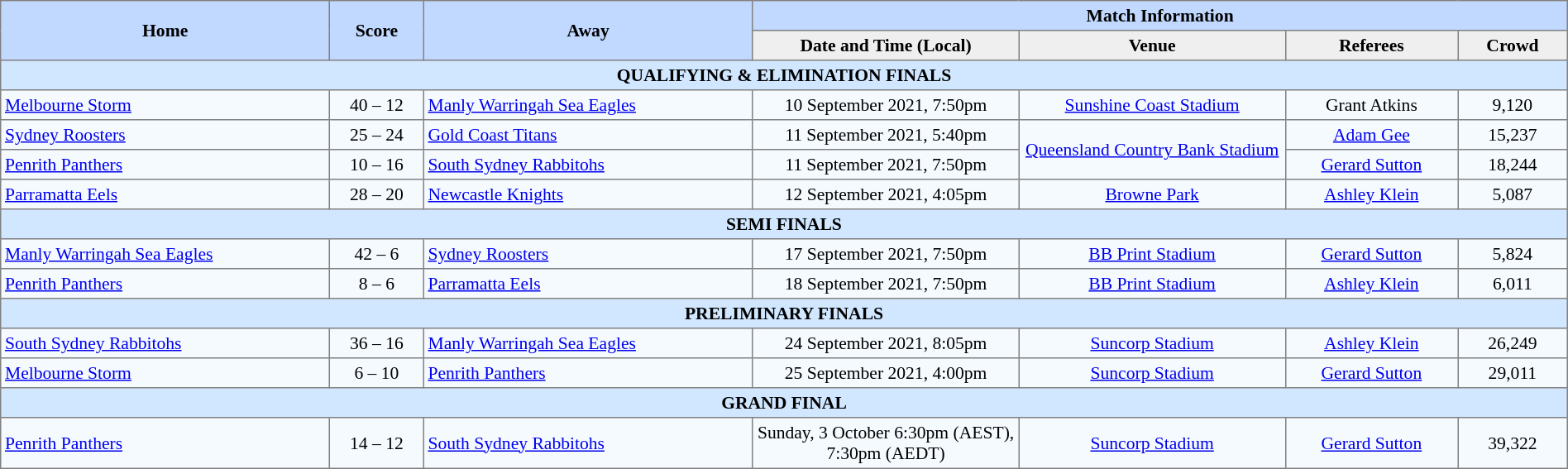<table border="1" cellpadding="3" cellspacing="0" style="border-collapse:collapse; font-size:90%; text-align:center; width:100%;">
<tr style="background:#c1d8ff;">
<th rowspan="2" style="width:21%;">Home</th>
<th rowspan="2" style="width:6%;">Score</th>
<th rowspan="2" style="width:21%;">Away</th>
<th colspan=6>Match Information</th>
</tr>
<tr style="background:#efefef;">
<th width=17%>Date and Time (Local)</th>
<th width=17%>Venue</th>
<th width=11%>Referees</th>
<th width=7%>Crowd</th>
</tr>
<tr style="background:#d0e7ff;">
<td colspan=7><strong>QUALIFYING & ELIMINATION FINALS</strong></td>
</tr>
<tr style="background:#f5faff;">
<td align=left> <a href='#'>Melbourne Storm</a></td>
<td>40 – 12</td>
<td align=left> <a href='#'>Manly Warringah Sea Eagles</a></td>
<td>10 September 2021, 7:50pm</td>
<td><a href='#'>Sunshine Coast Stadium</a></td>
<td>Grant Atkins</td>
<td>9,120</td>
</tr>
<tr style="background:#f5faff;">
<td align=left> <a href='#'>Sydney Roosters</a></td>
<td>25 – 24</td>
<td align=left> <a href='#'>Gold Coast Titans</a></td>
<td>11 September 2021, 5:40pm</td>
<td rowspan="2"><a href='#'>Queensland Country Bank Stadium</a></td>
<td><a href='#'>Adam Gee</a></td>
<td>15,237</td>
</tr>
<tr style="background:#f5faff;">
<td align=left> <a href='#'>Penrith Panthers</a></td>
<td>10 – 16</td>
<td align=left> <a href='#'>South Sydney Rabbitohs</a></td>
<td>11 September 2021, 7:50pm</td>
<td><a href='#'>Gerard Sutton</a></td>
<td>18,244</td>
</tr>
<tr style="background:#f5faff;">
<td align=left> <a href='#'>Parramatta Eels</a></td>
<td>28 – 20</td>
<td align=left> <a href='#'>Newcastle Knights</a></td>
<td>12 September 2021, 4:05pm</td>
<td><a href='#'>Browne Park</a></td>
<td><a href='#'>Ashley Klein</a></td>
<td>5,087</td>
</tr>
<tr style="background:#d0e7ff;">
<td colspan=7><strong>SEMI FINALS</strong></td>
</tr>
<tr style="background:#f5faff;">
<td align=left> <a href='#'>Manly Warringah Sea Eagles</a></td>
<td>42 – 6</td>
<td align=left> <a href='#'>Sydney Roosters</a></td>
<td>17 September 2021, 7:50pm</td>
<td><a href='#'>BB Print Stadium</a></td>
<td><a href='#'>Gerard Sutton</a></td>
<td>5,824</td>
</tr>
<tr style="background:#f5faff;">
<td align=left> <a href='#'>Penrith Panthers</a></td>
<td>8 – 6</td>
<td align=left> <a href='#'>Parramatta Eels</a></td>
<td>18 September 2021, 7:50pm</td>
<td><a href='#'>BB Print Stadium</a></td>
<td><a href='#'>Ashley Klein</a></td>
<td>6,011</td>
</tr>
<tr style="background:#d0e7ff;">
<td colspan=7><strong>PRELIMINARY FINALS</strong></td>
</tr>
<tr style="background:#f5faff;">
<td align=left> <a href='#'>South Sydney Rabbitohs</a></td>
<td>36 – 16</td>
<td align=left> <a href='#'>Manly Warringah Sea Eagles</a></td>
<td>24 September 2021, 8:05pm</td>
<td><a href='#'>Suncorp Stadium</a></td>
<td><a href='#'>Ashley Klein</a></td>
<td>26,249</td>
</tr>
<tr style="background:#f5faff;">
<td align=left> <a href='#'>Melbourne Storm</a></td>
<td>6 – 10</td>
<td align=left> <a href='#'>Penrith Panthers</a></td>
<td>25 September 2021, 4:00pm</td>
<td><a href='#'>Suncorp Stadium</a></td>
<td><a href='#'>Gerard Sutton</a></td>
<td>29,011</td>
</tr>
<tr style="background:#d0e7ff;">
<td colspan=7><strong>GRAND FINAL</strong></td>
</tr>
<tr style="background:#f5faff;">
<td align=left> <a href='#'>Penrith Panthers</a></td>
<td>14 – 12</td>
<td align=left> <a href='#'>South Sydney Rabbitohs</a></td>
<td>Sunday, 3 October 6:30pm (AEST), 7:30pm (AEDT)</td>
<td><a href='#'>Suncorp Stadium</a></td>
<td><a href='#'>Gerard Sutton</a></td>
<td>39,322</td>
</tr>
</table>
